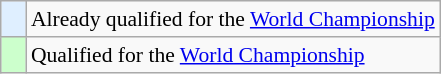<table class="wikitable" style="text-align:left; font-size:90%;">
<tr>
<td width="10px" bgcolor="#dfefff"></td>
<td>Already qualified for the <a href='#'>World Championship</a></td>
</tr>
<tr>
<td width="10px" bgcolor="#ccffcc"></td>
<td>Qualified for the <a href='#'>World Championship</a></td>
</tr>
</table>
